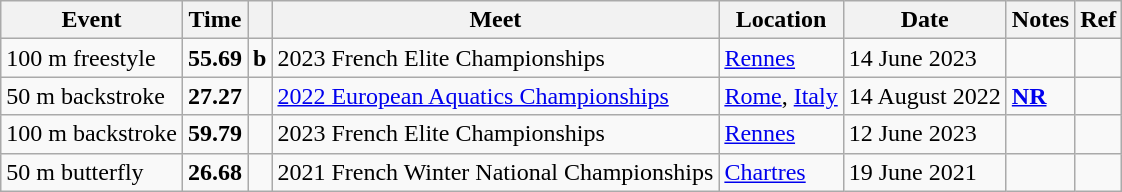<table class="wikitable">
<tr>
<th>Event</th>
<th>Time</th>
<th></th>
<th>Meet</th>
<th>Location</th>
<th>Date</th>
<th>Notes</th>
<th>Ref</th>
</tr>
<tr>
<td>100 m freestyle</td>
<td style="text-align:center;"><strong>55.69</strong></td>
<td><strong>b</strong></td>
<td>2023 French Elite Championships</td>
<td><a href='#'>Rennes</a></td>
<td>14 June 2023</td>
<td></td>
<td style="text-align:center;"></td>
</tr>
<tr>
<td>50 m backstroke</td>
<td style="text-align:center;"><strong>27.27</strong></td>
<td></td>
<td><a href='#'>2022 European Aquatics Championships</a></td>
<td><a href='#'>Rome</a>, <a href='#'>Italy</a></td>
<td>14 August 2022</td>
<td><strong><a href='#'>NR</a></strong></td>
<td style="text-align:center;"></td>
</tr>
<tr>
<td>100 m backstroke</td>
<td style="text-align:center;"><strong>59.79</strong></td>
<td></td>
<td>2023 French Elite Championships</td>
<td><a href='#'>Rennes</a></td>
<td>12 June 2023</td>
<td></td>
<td style="text-align:center;"></td>
</tr>
<tr>
<td>50 m butterfly</td>
<td style="text-align:center;"><strong>26.68</strong></td>
<td></td>
<td>2021 French Winter National Championships</td>
<td><a href='#'>Chartres</a></td>
<td>19 June 2021</td>
<td></td>
<td style="text-align:center;"></td>
</tr>
</table>
